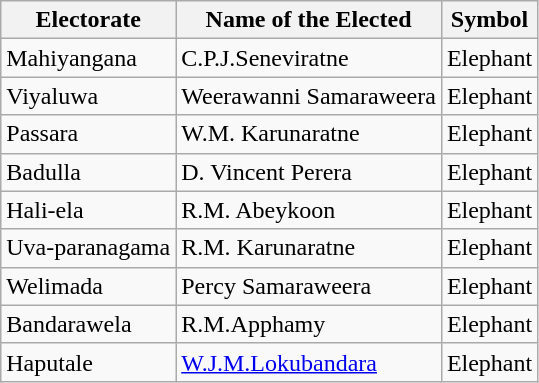<table class="wikitable" border="1">
<tr>
<th>Electorate</th>
<th>Name of the Elected</th>
<th>Symbol</th>
</tr>
<tr>
<td>Mahiyangana</td>
<td>C.P.J.Seneviratne</td>
<td>Elephant</td>
</tr>
<tr>
<td>Viyaluwa</td>
<td>Weerawanni Samaraweera</td>
<td>Elephant</td>
</tr>
<tr>
<td>Passara</td>
<td>W.M. Karunaratne</td>
<td>Elephant</td>
</tr>
<tr>
<td>Badulla</td>
<td>D. Vincent Perera</td>
<td>Elephant</td>
</tr>
<tr>
<td>Hali-ela</td>
<td>R.M. Abeykoon</td>
<td>Elephant</td>
</tr>
<tr>
<td>Uva-paranagama</td>
<td>R.M. Karunaratne</td>
<td>Elephant</td>
</tr>
<tr>
<td>Welimada</td>
<td>Percy Samaraweera</td>
<td>Elephant</td>
</tr>
<tr>
<td>Bandarawela</td>
<td>R.M.Apphamy</td>
<td>Elephant</td>
</tr>
<tr>
<td>Haputale</td>
<td><a href='#'>W.J.M.Lokubandara</a></td>
<td>Elephant</td>
</tr>
</table>
